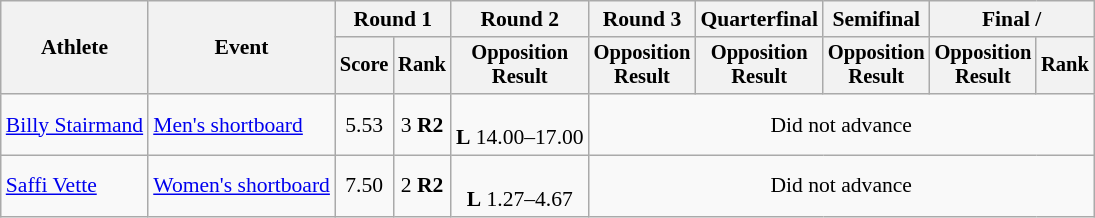<table class=wikitable style=font-size:90%;text-align:center>
<tr>
<th rowspan=2>Athlete</th>
<th rowspan=2>Event</th>
<th colspan=2>Round 1</th>
<th>Round 2</th>
<th>Round 3</th>
<th>Quarterfinal</th>
<th>Semifinal</th>
<th colspan=2>Final / </th>
</tr>
<tr style=font-size:95%>
<th>Score</th>
<th>Rank</th>
<th>Opposition<br>Result</th>
<th>Opposition<br>Result</th>
<th>Opposition<br>Result</th>
<th>Opposition<br>Result</th>
<th>Opposition<br>Result</th>
<th>Rank</th>
</tr>
<tr>
<td align=left><a href='#'>Billy Stairmand</a></td>
<td align=left><a href='#'>Men's shortboard</a></td>
<td>5.53</td>
<td>3 <strong>R2</strong></td>
<td><br><strong>L</strong> 14.00–17.00</td>
<td colspan=5>Did not advance</td>
</tr>
<tr>
<td align=left><a href='#'>Saffi Vette</a></td>
<td align=left><a href='#'>Women's shortboard</a></td>
<td>7.50</td>
<td>2 <strong>R2</strong></td>
<td><br><strong>L</strong> 1.27–4.67</td>
<td colspan=5>Did not advance</td>
</tr>
</table>
